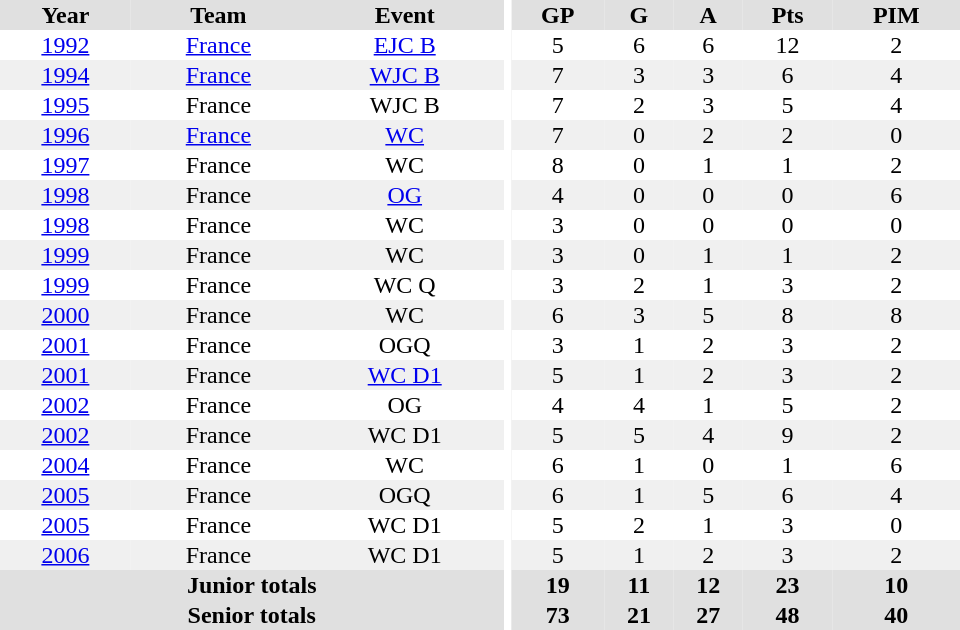<table border="0" cellpadding="1" cellspacing="0" ID="Table3" style="text-align:center; width:40em">
<tr ALIGN="center" bgcolor="#e0e0e0">
<th>Year</th>
<th>Team</th>
<th>Event</th>
<th rowspan="102" bgcolor="#ffffff"></th>
<th>GP</th>
<th>G</th>
<th>A</th>
<th>Pts</th>
<th>PIM</th>
</tr>
<tr>
<td><a href='#'>1992</a></td>
<td><a href='#'>France</a></td>
<td><a href='#'>EJC B</a></td>
<td>5</td>
<td>6</td>
<td>6</td>
<td>12</td>
<td>2</td>
</tr>
<tr bgcolor="#f0f0f0">
<td><a href='#'>1994</a></td>
<td><a href='#'>France</a></td>
<td><a href='#'>WJC B</a></td>
<td>7</td>
<td>3</td>
<td>3</td>
<td>6</td>
<td>4</td>
</tr>
<tr>
<td><a href='#'>1995</a></td>
<td>France</td>
<td>WJC B</td>
<td>7</td>
<td>2</td>
<td>3</td>
<td>5</td>
<td>4</td>
</tr>
<tr bgcolor="#f0f0f0">
<td><a href='#'>1996</a></td>
<td><a href='#'>France</a></td>
<td><a href='#'>WC</a></td>
<td>7</td>
<td>0</td>
<td>2</td>
<td>2</td>
<td>0</td>
</tr>
<tr>
<td><a href='#'>1997</a></td>
<td>France</td>
<td>WC</td>
<td>8</td>
<td>0</td>
<td>1</td>
<td>1</td>
<td>2</td>
</tr>
<tr bgcolor="#f0f0f0">
<td><a href='#'>1998</a></td>
<td>France</td>
<td><a href='#'>OG</a></td>
<td>4</td>
<td>0</td>
<td>0</td>
<td>0</td>
<td>6</td>
</tr>
<tr>
<td><a href='#'>1998</a></td>
<td>France</td>
<td>WC</td>
<td>3</td>
<td>0</td>
<td>0</td>
<td>0</td>
<td>0</td>
</tr>
<tr bgcolor="#f0f0f0">
<td><a href='#'>1999</a></td>
<td>France</td>
<td>WC</td>
<td>3</td>
<td>0</td>
<td>1</td>
<td>1</td>
<td>2</td>
</tr>
<tr>
<td><a href='#'>1999</a></td>
<td>France</td>
<td>WC Q</td>
<td>3</td>
<td>2</td>
<td>1</td>
<td>3</td>
<td>2</td>
</tr>
<tr bgcolor="#f0f0f0">
<td><a href='#'>2000</a></td>
<td>France</td>
<td>WC</td>
<td>6</td>
<td>3</td>
<td>5</td>
<td>8</td>
<td>8</td>
</tr>
<tr>
<td><a href='#'>2001</a></td>
<td>France</td>
<td>OGQ</td>
<td>3</td>
<td>1</td>
<td>2</td>
<td>3</td>
<td>2</td>
</tr>
<tr bgcolor="#f0f0f0">
<td><a href='#'>2001</a></td>
<td>France</td>
<td><a href='#'>WC D1</a></td>
<td>5</td>
<td>1</td>
<td>2</td>
<td>3</td>
<td>2</td>
</tr>
<tr>
<td><a href='#'>2002</a></td>
<td>France</td>
<td>OG</td>
<td>4</td>
<td>4</td>
<td>1</td>
<td>5</td>
<td>2</td>
</tr>
<tr bgcolor="#f0f0f0">
<td><a href='#'>2002</a></td>
<td>France</td>
<td>WC D1</td>
<td>5</td>
<td>5</td>
<td>4</td>
<td>9</td>
<td>2</td>
</tr>
<tr>
<td><a href='#'>2004</a></td>
<td>France</td>
<td>WC</td>
<td>6</td>
<td>1</td>
<td>0</td>
<td>1</td>
<td>6</td>
</tr>
<tr bgcolor="#f0f0f0">
<td><a href='#'>2005</a></td>
<td>France</td>
<td>OGQ</td>
<td>6</td>
<td>1</td>
<td>5</td>
<td>6</td>
<td>4</td>
</tr>
<tr>
<td><a href='#'>2005</a></td>
<td>France</td>
<td>WC D1</td>
<td>5</td>
<td>2</td>
<td>1</td>
<td>3</td>
<td>0</td>
</tr>
<tr bgcolor="#f0f0f0">
<td><a href='#'>2006</a></td>
<td>France</td>
<td>WC D1</td>
<td>5</td>
<td>1</td>
<td>2</td>
<td>3</td>
<td>2</td>
</tr>
<tr bgcolor="#e0e0e0">
<th colspan=3>Junior totals</th>
<th>19</th>
<th>11</th>
<th>12</th>
<th>23</th>
<th>10</th>
</tr>
<tr bgcolor="#e0e0e0">
<th colspan=3>Senior totals</th>
<th>73</th>
<th>21</th>
<th>27</th>
<th>48</th>
<th>40</th>
</tr>
</table>
